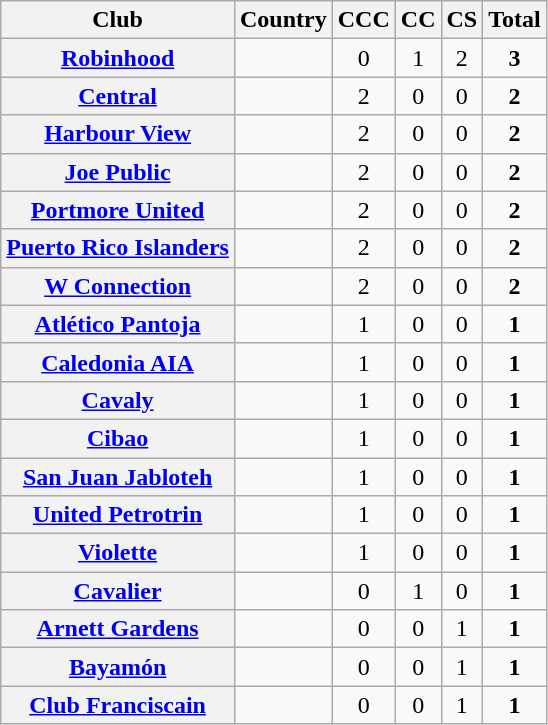<table class="sortable plainrowheaders wikitable">
<tr>
<th scope="col">Club</th>
<th scope="col">Country</th>
<th scope="col">CCC</th>
<th scope="col">CC</th>
<th scope="col">CS</th>
<th scope="col">Total</th>
</tr>
<tr>
<th scope="row"><a href='#'>Robinhood</a></th>
<td></td>
<td align=center>0</td>
<td align=center>1</td>
<td align=center>2</td>
<td align=center><strong>3</strong></td>
</tr>
<tr>
<th scope="row"><a href='#'>Central</a></th>
<td></td>
<td align=center>2</td>
<td align=center>0</td>
<td align=center>0</td>
<td align=center><strong>2</strong></td>
</tr>
<tr>
<th scope="row"><a href='#'>Harbour View</a></th>
<td></td>
<td align=center>2</td>
<td align=center>0</td>
<td align=center>0</td>
<td align=center><strong>2</strong></td>
</tr>
<tr>
<th scope="row"><a href='#'>Joe Public</a></th>
<td></td>
<td align=center>2</td>
<td align=center>0</td>
<td align=center>0</td>
<td align=center><strong>2</strong></td>
</tr>
<tr>
<th scope="row"><a href='#'>Portmore United</a></th>
<td></td>
<td align=center>2</td>
<td align=center>0</td>
<td align=center>0</td>
<td align=center><strong>2</strong></td>
</tr>
<tr>
<th scope="row"><a href='#'>Puerto Rico Islanders</a></th>
<td></td>
<td align=center>2</td>
<td align=center>0</td>
<td align=center>0</td>
<td align=center><strong>2</strong></td>
</tr>
<tr>
<th scope="row"><a href='#'>W Connection</a></th>
<td></td>
<td align=center>2</td>
<td align=center>0</td>
<td align=center>0</td>
<td align=center><strong>2</strong></td>
</tr>
<tr>
<th scope="row"><a href='#'>Atlético Pantoja</a></th>
<td></td>
<td align=center>1</td>
<td align=center>0</td>
<td align=center>0</td>
<td align=center><strong>1</strong></td>
</tr>
<tr>
<th scope="row"><a href='#'>Caledonia AIA</a></th>
<td></td>
<td align=center>1</td>
<td align=center>0</td>
<td align=center>0</td>
<td align=center><strong>1</strong></td>
</tr>
<tr>
<th scope="row"><a href='#'>Cavaly</a></th>
<td></td>
<td align=center>1</td>
<td align=center>0</td>
<td align=center>0</td>
<td align=center><strong>1</strong></td>
</tr>
<tr>
<th scope="row"><a href='#'>Cibao</a></th>
<td></td>
<td align=center>1</td>
<td align=center>0</td>
<td align=center>0</td>
<td align=center><strong>1</strong></td>
</tr>
<tr>
<th scope="row"><a href='#'>San Juan Jabloteh</a></th>
<td></td>
<td align=center>1</td>
<td align=center>0</td>
<td align=center>0</td>
<td align=center><strong>1</strong></td>
</tr>
<tr>
<th scope="row"><a href='#'>United Petrotrin</a></th>
<td></td>
<td align=center>1</td>
<td align=center>0</td>
<td align=center>0</td>
<td align=center><strong>1</strong></td>
</tr>
<tr>
<th scope="row"><a href='#'>Violette</a></th>
<td></td>
<td align=center>1</td>
<td align=center>0</td>
<td align=center>0</td>
<td align=center><strong>1</strong></td>
</tr>
<tr>
<th scope="row"><a href='#'>Cavalier</a></th>
<td></td>
<td align=center>0</td>
<td align=center>1</td>
<td align=center>0</td>
<td align=center><strong>1</strong></td>
</tr>
<tr>
<th scope="row"><a href='#'>Arnett Gardens</a></th>
<td></td>
<td align=center>0</td>
<td align=center>0</td>
<td align=center>1</td>
<td align=center><strong>1</strong></td>
</tr>
<tr>
<th scope="row"><a href='#'>Bayamón</a></th>
<td></td>
<td align=center>0</td>
<td align=center>0</td>
<td align=center>1</td>
<td align=center><strong>1</strong></td>
</tr>
<tr>
<th scope="row"><a href='#'>Club Franciscain</a></th>
<td></td>
<td align=center>0</td>
<td align=center>0</td>
<td align=center>1</td>
<td align=center><strong>1</strong></td>
</tr>
</table>
